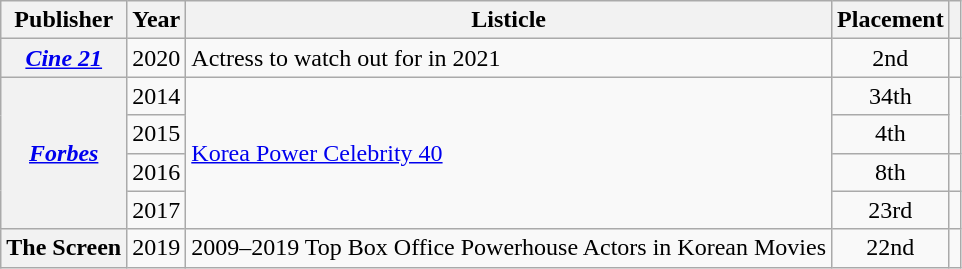<table class="wikitable plainrowheaders sortable" style="text-align:center">
<tr>
<th scope="col">Publisher</th>
<th scope="col">Year</th>
<th scope="col">Listicle</th>
<th scope="col">Placement</th>
<th scope="col" class="unsortable"></th>
</tr>
<tr>
<th scope="row" rowspan="1"><em><a href='#'>Cine 21</a></em></th>
<td>2020</td>
<td style="text-align:left">Actress to watch out for in 2021</td>
<td>2nd</td>
<td style="text-align:center"></td>
</tr>
<tr>
<th scope="row" rowspan="4"><em><a href='#'>Forbes</a></em></th>
<td>2014</td>
<td rowspan="4" style="text-align:left"><a href='#'>Korea Power Celebrity 40</a></td>
<td>34th</td>
<td rowspan="2"></td>
</tr>
<tr>
<td>2015</td>
<td>4th</td>
</tr>
<tr>
<td>2016</td>
<td>8th</td>
<td></td>
</tr>
<tr>
<td>2017</td>
<td>23rd</td>
<td></td>
</tr>
<tr>
<th scope="row">The Screen</th>
<td>2019</td>
<td style="text-align:left">2009–2019 Top Box Office Powerhouse Actors in Korean Movies</td>
<td>22nd</td>
<td></td>
</tr>
</table>
